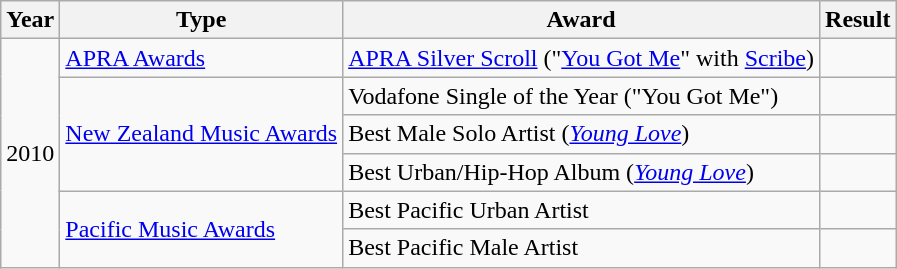<table class="wikitable">
<tr>
<th>Year</th>
<th>Type</th>
<th>Award</th>
<th>Result</th>
</tr>
<tr>
<td rowspan="6">2010</td>
<td><a href='#'>APRA Awards</a></td>
<td><a href='#'>APRA Silver Scroll</a> ("<a href='#'>You Got Me</a>" with <a href='#'>Scribe</a>)</td>
<td></td>
</tr>
<tr>
<td rowspan="3"><a href='#'>New Zealand Music Awards</a></td>
<td>Vodafone Single of the Year ("You Got Me")</td>
<td></td>
</tr>
<tr>
<td>Best Male Solo Artist (<em><a href='#'>Young Love</a></em>)</td>
<td></td>
</tr>
<tr>
<td>Best Urban/Hip-Hop Album (<em><a href='#'>Young Love</a></em>)</td>
<td></td>
</tr>
<tr>
<td rowspan="2"><a href='#'>Pacific Music Awards</a></td>
<td>Best Pacific Urban Artist</td>
<td></td>
</tr>
<tr>
<td>Best Pacific Male Artist</td>
<td></td>
</tr>
</table>
